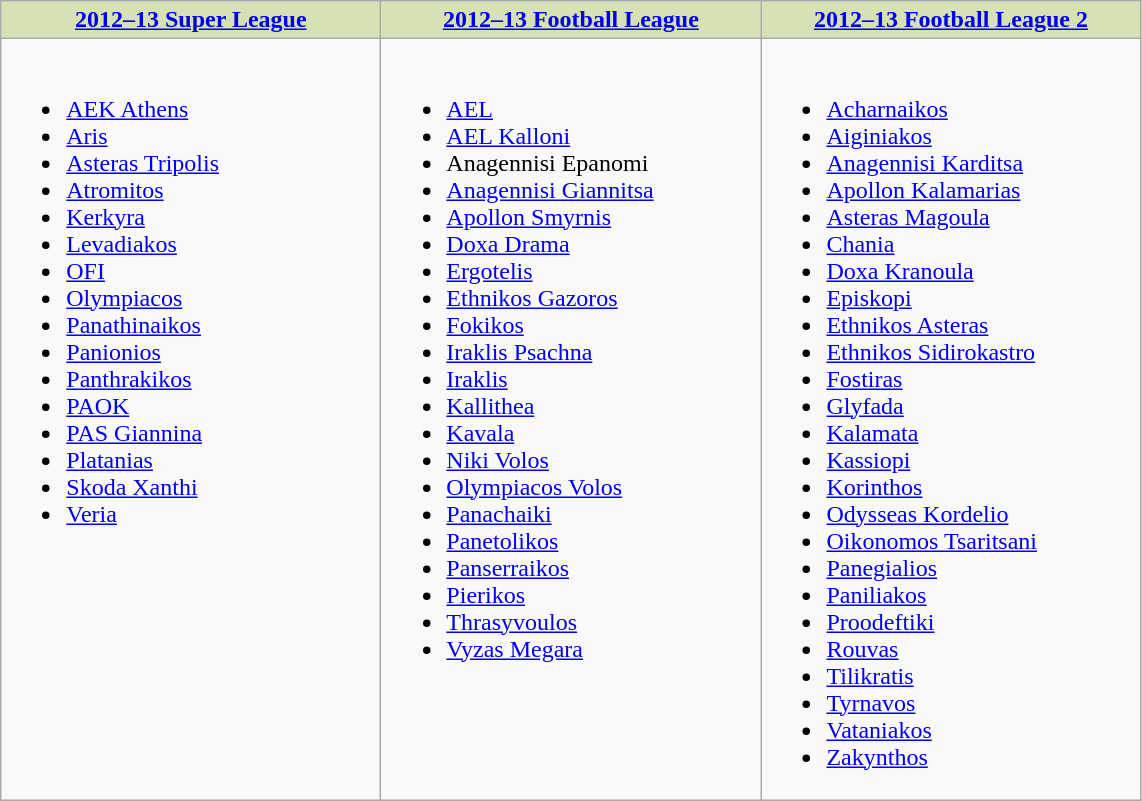<table class="wikitable">
<tr valign="top" bgcolor="#D6E2B3">
<td align="center" width="25%"><strong><a href='#'>2012–13 Super League</a></strong></td>
<td align="center" width="25%"><strong><a href='#'>2012–13 Football League</a></strong></td>
<td align="center" width="25%"><strong><a href='#'>2012–13 Football League 2</a></strong></td>
</tr>
<tr valign="top">
<td><br><ul><li><a href='#'>AEK Athens</a></li><li><a href='#'>Aris</a></li><li><a href='#'>Asteras Tripolis</a></li><li><a href='#'>Atromitos</a></li><li><a href='#'>Kerkyra</a></li><li><a href='#'>Levadiakos</a></li><li><a href='#'>OFI</a></li><li><a href='#'>Olympiacos</a></li><li><a href='#'>Panathinaikos</a></li><li><a href='#'>Panionios</a></li><li><a href='#'>Panthrakikos</a></li><li><a href='#'>PAOK</a></li><li><a href='#'>PAS Giannina</a></li><li><a href='#'>Platanias</a></li><li><a href='#'>Skoda Xanthi</a></li><li><a href='#'>Veria</a></li></ul></td>
<td><br><ul><li><a href='#'>AEL</a></li><li><a href='#'>AEL Kalloni</a></li><li>Anagennisi Epanomi</li><li><a href='#'>Anagennisi Giannitsa</a></li><li><a href='#'>Apollon Smyrnis</a></li><li><a href='#'>Doxa Drama</a></li><li><a href='#'>Ergotelis</a></li><li><a href='#'>Ethnikos Gazoros</a></li><li><a href='#'>Fokikos</a></li><li><a href='#'>Iraklis Psachna</a></li><li><a href='#'>Iraklis</a></li><li><a href='#'>Kallithea</a></li><li><a href='#'>Kavala</a></li><li><a href='#'>Niki Volos</a></li><li><a href='#'>Olympiacos Volos</a></li><li><a href='#'>Panachaiki</a></li><li><a href='#'>Panetolikos</a></li><li><a href='#'>Panserraikos</a></li><li><a href='#'>Pierikos</a></li><li><a href='#'>Thrasyvoulos</a></li><li><a href='#'>Vyzas Megara</a></li></ul></td>
<td><br><ul><li><a href='#'>Acharnaikos</a></li><li><a href='#'>Aiginiakos</a></li><li><a href='#'>Anagennisi Karditsa</a></li><li><a href='#'>Apollon Kalamarias</a></li><li><a href='#'>Asteras Magoula</a></li><li><a href='#'>Chania</a></li><li><a href='#'>Doxa Kranoula</a></li><li><a href='#'>Episkopi</a></li><li><a href='#'>Ethnikos Asteras</a></li><li><a href='#'>Ethnikos Sidirokastro</a></li><li><a href='#'>Fostiras</a></li><li><a href='#'>Glyfada</a></li><li><a href='#'>Kalamata</a></li><li><a href='#'>Kassiopi</a></li><li><a href='#'>Korinthos</a></li><li><a href='#'>Odysseas Kordelio</a></li><li><a href='#'>Oikonomos Tsaritsani</a></li><li><a href='#'>Panegialios</a></li><li><a href='#'>Paniliakos</a></li><li><a href='#'>Proodeftiki</a></li><li><a href='#'>Rouvas</a></li><li><a href='#'>Tilikratis</a></li><li><a href='#'>Tyrnavos</a></li><li><a href='#'>Vataniakos</a></li><li><a href='#'>Zakynthos</a></li></ul></td>
</tr>
</table>
